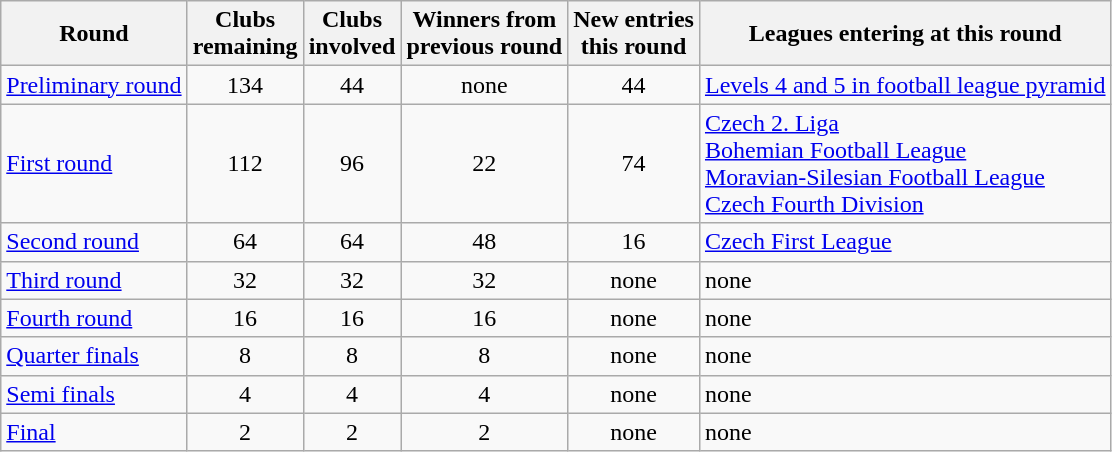<table class="wikitable">
<tr>
<th>Round</th>
<th>Clubs<br>remaining</th>
<th>Clubs<br>involved</th>
<th>Winners from<br>previous round</th>
<th>New entries<br>this round</th>
<th>Leagues entering at this round</th>
</tr>
<tr>
<td><a href='#'>Preliminary round</a></td>
<td align="center">134</td>
<td align="center">44</td>
<td align="center">none</td>
<td align="center">44</td>
<td><a href='#'>Levels 4 and 5 in football league pyramid</a></td>
</tr>
<tr>
<td><a href='#'>First round</a></td>
<td align="center">112</td>
<td align="center">96</td>
<td align="center">22</td>
<td align="center">74</td>
<td><a href='#'>Czech 2. Liga</a><br><a href='#'>Bohemian Football League</a><br><a href='#'>Moravian-Silesian Football League</a><br><a href='#'>Czech Fourth Division</a></td>
</tr>
<tr>
<td><a href='#'>Second round</a></td>
<td align="center">64</td>
<td align="center">64</td>
<td align="center">48</td>
<td align="center">16</td>
<td><a href='#'>Czech First League</a></td>
</tr>
<tr>
<td><a href='#'>Third round</a></td>
<td align="center">32</td>
<td align="center">32</td>
<td align="center">32</td>
<td align="center">none</td>
<td>none</td>
</tr>
<tr>
<td><a href='#'>Fourth round</a></td>
<td align="center">16</td>
<td align="center">16</td>
<td align="center">16</td>
<td align="center">none</td>
<td>none</td>
</tr>
<tr>
<td><a href='#'>Quarter finals</a></td>
<td align="center">8</td>
<td align="center">8</td>
<td align="center">8</td>
<td align="center">none</td>
<td>none</td>
</tr>
<tr>
<td><a href='#'>Semi finals</a></td>
<td align="center">4</td>
<td align="center">4</td>
<td align="center">4</td>
<td align="center">none</td>
<td>none</td>
</tr>
<tr>
<td><a href='#'>Final</a></td>
<td align="center">2</td>
<td align="center">2</td>
<td align="center">2</td>
<td align="center">none</td>
<td>none</td>
</tr>
</table>
